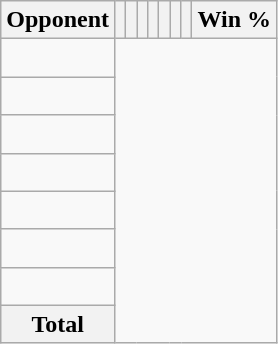<table class="wikitable sortable collapsible collapsed" style="text-align: center;">
<tr>
<th>Opponent</th>
<th></th>
<th></th>
<th></th>
<th></th>
<th></th>
<th></th>
<th></th>
<th>Win %</th>
</tr>
<tr>
<td align="left"><br></td>
</tr>
<tr>
<td align="left"><br></td>
</tr>
<tr>
<td align="left"><br></td>
</tr>
<tr>
<td align="left"><br></td>
</tr>
<tr>
<td align="left"><br></td>
</tr>
<tr>
<td align="left"><br></td>
</tr>
<tr>
<td align="left"><br></td>
</tr>
<tr class="sortbottom">
<th>Total<br></th>
</tr>
</table>
